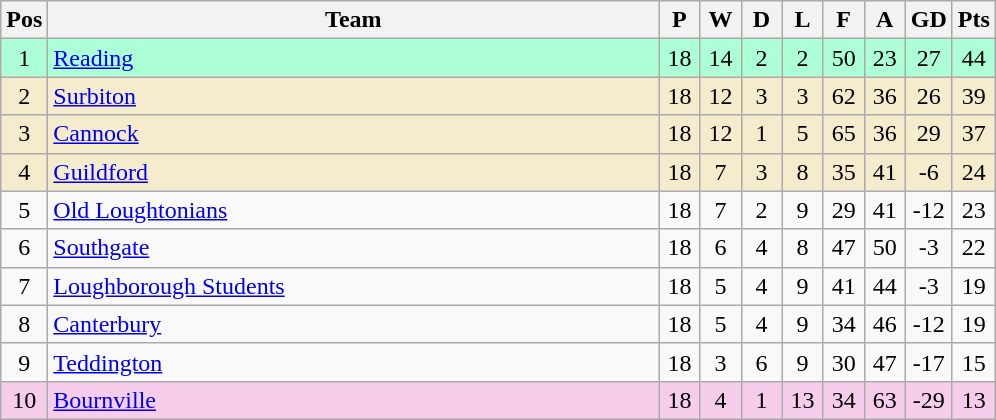<table class="wikitable" style="font-size: 100%">
<tr>
<th width=20>Pos</th>
<th width=400>Team</th>
<th width=20>P</th>
<th width=20>W</th>
<th width=20>D</th>
<th width=20>L</th>
<th width=20>F</th>
<th width=20>A</th>
<th width=20>GD</th>
<th width=20>Pts</th>
</tr>
<tr align=center style="background: #ADFFD6;">
<td>1</td>
<td align="left"><a href='#'>Reading</a></td>
<td>18</td>
<td>14</td>
<td>2</td>
<td>2</td>
<td>50</td>
<td>23</td>
<td>27</td>
<td>44</td>
</tr>
<tr align=center style="background: #F5ECCE;">
<td>2</td>
<td align="left"><a href='#'>Surbiton</a></td>
<td>18</td>
<td>12</td>
<td>3</td>
<td>3</td>
<td>62</td>
<td>36</td>
<td>26</td>
<td>39</td>
</tr>
<tr align=center style="background: #F5ECCE;">
<td>3</td>
<td align="left"><a href='#'>Cannock</a></td>
<td>18</td>
<td>12</td>
<td>1</td>
<td>5</td>
<td>65</td>
<td>36</td>
<td>29</td>
<td>37</td>
</tr>
<tr align=center style="background: #F5ECCE;">
<td>4</td>
<td align="left"><a href='#'>Guildford</a></td>
<td>18</td>
<td>7</td>
<td>3</td>
<td>8</td>
<td>35</td>
<td>41</td>
<td>-6</td>
<td>24</td>
</tr>
<tr align=center>
<td>5</td>
<td align="left"><a href='#'>Old Loughtonians</a></td>
<td>18</td>
<td>7</td>
<td>2</td>
<td>9</td>
<td>29</td>
<td>41</td>
<td>-12</td>
<td>23</td>
</tr>
<tr align=center>
<td>6</td>
<td align="left"><a href='#'>Southgate</a></td>
<td>18</td>
<td>6</td>
<td>4</td>
<td>8</td>
<td>47</td>
<td>50</td>
<td>-3</td>
<td>22</td>
</tr>
<tr align=center>
<td>7</td>
<td align="left"><a href='#'>Loughborough Students</a></td>
<td>18</td>
<td>5</td>
<td>4</td>
<td>9</td>
<td>41</td>
<td>44</td>
<td>-3</td>
<td>19</td>
</tr>
<tr align=center>
<td>8</td>
<td align="left"><a href='#'>Canterbury</a></td>
<td>18</td>
<td>5</td>
<td>4</td>
<td>9</td>
<td>34</td>
<td>46</td>
<td>-12</td>
<td>19</td>
</tr>
<tr align=center>
<td>9</td>
<td align="left"><a href='#'>Teddington</a></td>
<td>18</td>
<td>3</td>
<td>6</td>
<td>9</td>
<td>30</td>
<td>47</td>
<td>-17</td>
<td>15</td>
</tr>
<tr align=center style="background: #F6CEEC;">
<td>10</td>
<td align="left"><a href='#'>Bournville</a></td>
<td>18</td>
<td>4</td>
<td>1</td>
<td>13</td>
<td>34</td>
<td>63</td>
<td>-29</td>
<td>13</td>
</tr>
</table>
